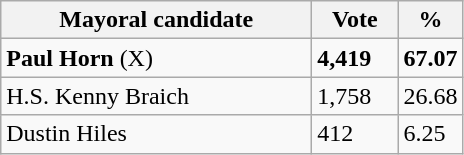<table class="wikitable">
<tr>
<th width="200px">Mayoral candidate</th>
<th width="50px">Vote</th>
<th width="30px">%</th>
</tr>
<tr>
<td><strong>Paul Horn</strong> (X) </td>
<td><strong>4,419</strong></td>
<td><strong>67.07</strong></td>
</tr>
<tr>
<td>H.S. Kenny Braich</td>
<td>1,758</td>
<td>26.68</td>
</tr>
<tr>
<td>Dustin Hiles</td>
<td>412</td>
<td>6.25</td>
</tr>
</table>
